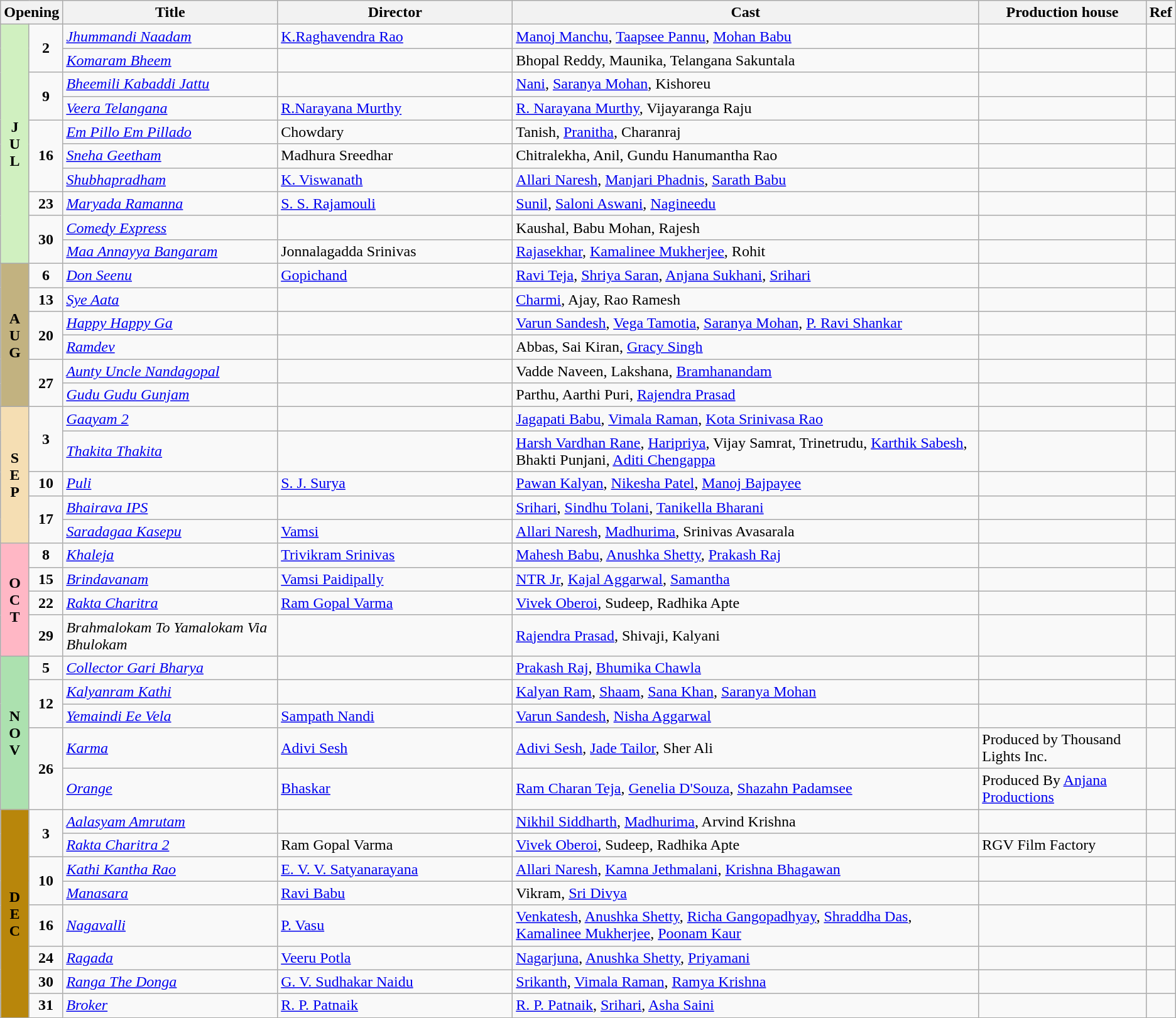<table class="wikitable sortable">
<tr style="background:#blue; text-align:center;">
<th colspan="2">Opening</th>
<th>Title</th>
<th style="width:20%;"><strong>Director</strong></th>
<th>Cast</th>
<th>Production house</th>
<th>Ref</th>
</tr>
<tr July!>
<td rowspan="10"   style="text-align:center; background:	#d0f0c0; textcolor:#000;"><strong>J<br>U<br>L</strong></td>
<td rowspan="2" style="text-align:center;"><strong>2</strong></td>
<td><em><a href='#'>Jhummandi Naadam</a></em></td>
<td><a href='#'>K.Raghavendra Rao</a></td>
<td><a href='#'>Manoj Manchu</a>, <a href='#'>Taapsee Pannu</a>, <a href='#'>Mohan Babu</a></td>
<td></td>
<td></td>
</tr>
<tr>
<td><em><a href='#'>Komaram Bheem</a></em></td>
<td></td>
<td>Bhopal Reddy, Maunika, Telangana Sakuntala</td>
<td></td>
<td></td>
</tr>
<tr>
<td rowspan="2" style="text-align:center;"><strong>9</strong></td>
<td><em><a href='#'>Bheemili Kabaddi Jattu</a></em></td>
<td></td>
<td><a href='#'>Nani</a>, <a href='#'>Saranya Mohan</a>, Kishoreu</td>
<td></td>
<td></td>
</tr>
<tr>
<td><em><a href='#'>Veera Telangana</a></em></td>
<td><a href='#'>R.Narayana Murthy</a></td>
<td><a href='#'>R. Narayana Murthy</a>, Vijayaranga Raju</td>
<td></td>
<td></td>
</tr>
<tr>
<td rowspan="3" style="text-align:center;"><strong>16</strong></td>
<td><em><a href='#'>Em Pillo Em Pillado</a></em></td>
<td>Chowdary</td>
<td>Tanish, <a href='#'>Pranitha</a>, Charanraj</td>
<td></td>
<td></td>
</tr>
<tr>
<td><em><a href='#'>Sneha Geetham</a></em></td>
<td>Madhura Sreedhar</td>
<td>Chitralekha, Anil, Gundu Hanumantha Rao</td>
<td></td>
<td></td>
</tr>
<tr>
<td><em><a href='#'>Shubhapradham</a></em></td>
<td><a href='#'>K. Viswanath</a></td>
<td><a href='#'>Allari Naresh</a>, <a href='#'>Manjari Phadnis</a>, <a href='#'>Sarath Babu</a></td>
<td></td>
<td></td>
</tr>
<tr>
<td style="text-align:center;"><strong>23</strong></td>
<td><em><a href='#'>Maryada Ramanna</a></em></td>
<td><a href='#'>S. S. Rajamouli</a></td>
<td><a href='#'>Sunil</a>, <a href='#'>Saloni Aswani</a>, <a href='#'>Nagineedu</a></td>
<td></td>
<td></td>
</tr>
<tr>
<td rowspan="2" style="text-align:center;"><strong>30</strong></td>
<td><em><a href='#'>Comedy Express</a></em></td>
<td></td>
<td>Kaushal, Babu Mohan, Rajesh</td>
<td></td>
<td></td>
</tr>
<tr>
<td><em><a href='#'>Maa Annayya Bangaram</a></em></td>
<td>Jonnalagadda Srinivas</td>
<td><a href='#'>Rajasekhar</a>, <a href='#'>Kamalinee Mukherjee</a>, Rohit</td>
<td></td>
<td></td>
</tr>
<tr August!>
<td rowspan="6"   style="text-align:center; background:#c2b280;"><strong>A<br>U<br>G</strong></td>
<td style="text-align:center;"><strong>6</strong></td>
<td><em><a href='#'>Don Seenu</a></em></td>
<td><a href='#'>Gopichand</a></td>
<td><a href='#'>Ravi Teja</a>, <a href='#'>Shriya Saran</a>, <a href='#'>Anjana Sukhani</a>, <a href='#'>Srihari</a></td>
<td></td>
<td></td>
</tr>
<tr>
<td style="text-align:center;"><strong>13</strong></td>
<td><em><a href='#'>Sye Aata</a></em></td>
<td></td>
<td><a href='#'>Charmi</a>, Ajay, Rao Ramesh</td>
<td></td>
<td></td>
</tr>
<tr>
<td rowspan="2" style="text-align:center;"><strong>20</strong></td>
<td><em><a href='#'>Happy Happy Ga</a></em></td>
<td></td>
<td><a href='#'>Varun Sandesh</a>, <a href='#'>Vega Tamotia</a>, <a href='#'>Saranya Mohan</a>, <a href='#'>P. Ravi Shankar</a></td>
<td></td>
<td></td>
</tr>
<tr>
<td><em><a href='#'>Ramdev</a></em></td>
<td></td>
<td>Abbas, Sai Kiran, <a href='#'>Gracy Singh</a></td>
<td></td>
<td></td>
</tr>
<tr>
<td rowspan="2" style="text-align:center;"><strong>27</strong></td>
<td><em><a href='#'>Aunty Uncle Nandagopal</a></em></td>
<td></td>
<td>Vadde Naveen, Lakshana, <a href='#'>Bramhanandam</a></td>
<td></td>
<td></td>
</tr>
<tr>
<td><em><a href='#'>Gudu Gudu Gunjam</a></em></td>
<td></td>
<td>Parthu, Aarthi Puri, <a href='#'>Rajendra Prasad</a></td>
<td></td>
<td></td>
</tr>
<tr September!>
<td rowspan="5"   style="text-align:center; background:wheat; textcolor:#000;"><strong>S<br>E<br>P</strong></td>
<td rowspan="2" style="text-align:center;"><strong>3</strong></td>
<td><em><a href='#'>Gaayam 2</a></em></td>
<td></td>
<td><a href='#'>Jagapati Babu</a>, <a href='#'>Vimala Raman</a>, <a href='#'>Kota Srinivasa Rao</a></td>
<td></td>
<td></td>
</tr>
<tr>
<td><em><a href='#'>Thakita Thakita</a></em></td>
<td></td>
<td><a href='#'>Harsh Vardhan Rane</a>, <a href='#'>Haripriya</a>, Vijay Samrat, Trinetrudu, <a href='#'>Karthik Sabesh</a>, Bhakti Punjani, <a href='#'>Aditi Chengappa</a></td>
<td></td>
<td></td>
</tr>
<tr>
<td style="text-align:center;"><strong>10</strong></td>
<td><em><a href='#'>Puli</a></em></td>
<td><a href='#'>S. J. Surya</a></td>
<td><a href='#'>Pawan Kalyan</a>, <a href='#'>Nikesha Patel</a>, <a href='#'>Manoj Bajpayee</a></td>
<td></td>
<td></td>
</tr>
<tr>
<td rowspan="2" style="text-align:center;"><strong>17</strong></td>
<td><em><a href='#'>Bhairava IPS</a></em></td>
<td></td>
<td><a href='#'>Srihari</a>, <a href='#'>Sindhu Tolani</a>, <a href='#'>Tanikella Bharani</a></td>
<td></td>
<td></td>
</tr>
<tr>
<td><em><a href='#'>Saradagaa Kasepu</a></em></td>
<td><a href='#'>Vamsi</a></td>
<td><a href='#'>Allari Naresh</a>, <a href='#'>Madhurima</a>, Srinivas Avasarala</td>
<td></td>
<td></td>
</tr>
<tr October!>
<td rowspan="4"   style="text-align:center; background:#ffb7c5;"><strong>O<br>C<br>T</strong></td>
<td style="text-align:center;"><strong>8</strong></td>
<td><em><a href='#'>Khaleja</a></em></td>
<td><a href='#'>Trivikram Srinivas</a></td>
<td><a href='#'>Mahesh Babu</a>, <a href='#'>Anushka Shetty</a>, <a href='#'>Prakash Raj</a></td>
<td></td>
<td></td>
</tr>
<tr>
<td style="text-align:center;"><strong>15</strong></td>
<td><em><a href='#'>Brindavanam</a></em></td>
<td><a href='#'>Vamsi Paidipally</a></td>
<td><a href='#'>NTR Jr</a>, <a href='#'>Kajal Aggarwal</a>, <a href='#'>Samantha</a></td>
<td></td>
<td></td>
</tr>
<tr>
<td style="text-align:center;"><strong>22</strong></td>
<td><em><a href='#'>Rakta Charitra</a></em></td>
<td><a href='#'>Ram Gopal Varma</a></td>
<td><a href='#'>Vivek Oberoi</a>, Sudeep, Radhika Apte</td>
<td></td>
<td></td>
</tr>
<tr>
<td style="text-align:center;"><strong>29</strong></td>
<td><em>Brahmalokam To Yamalokam Via Bhulokam</em></td>
<td></td>
<td><a href='#'>Rajendra Prasad</a>, Shivaji, Kalyani</td>
<td></td>
<td></td>
</tr>
<tr November!>
<td rowspan="5"   style="text-align:center; background:#ace1af;"><strong>N<br>O<br>V</strong></td>
<td style="text-align:center;"><strong>5</strong></td>
<td><em><a href='#'>Collector Gari Bharya</a></em></td>
<td></td>
<td><a href='#'>Prakash Raj</a>, <a href='#'>Bhumika Chawla</a></td>
<td></td>
<td></td>
</tr>
<tr>
<td rowspan="2" style="text-align:center;"><strong>12</strong></td>
<td><em><a href='#'>Kalyanram Kathi</a></em></td>
<td></td>
<td><a href='#'>Kalyan Ram</a>, <a href='#'>Shaam</a>, <a href='#'>Sana Khan</a>, <a href='#'>Saranya Mohan</a></td>
<td></td>
<td></td>
</tr>
<tr>
<td><em><a href='#'>Yemaindi Ee Vela</a></em></td>
<td><a href='#'>Sampath Nandi</a></td>
<td><a href='#'>Varun Sandesh</a>, <a href='#'>Nisha Aggarwal</a></td>
<td></td>
<td></td>
</tr>
<tr>
<td rowspan="2" style="text-align:center;"><strong>26</strong></td>
<td><em><a href='#'>Karma</a></em></td>
<td><a href='#'>Adivi Sesh</a></td>
<td><a href='#'>Adivi Sesh</a>, <a href='#'>Jade Tailor</a>, Sher Ali</td>
<td>Produced by Thousand Lights Inc.</td>
<td></td>
</tr>
<tr>
<td><em><a href='#'>Orange</a></em></td>
<td><a href='#'>Bhaskar</a></td>
<td><a href='#'>Ram Charan Teja</a>, <a href='#'>Genelia D'Souza</a>, <a href='#'>Shazahn Padamsee</a></td>
<td>Produced By <a href='#'>Anjana Productions</a></td>
<td></td>
</tr>
<tr December!>
<td rowspan="8"   style="text-align:center; background:#b8860b;"><strong>D<br>E<br>C</strong></td>
<td rowspan="2" style="text-align:center;"><strong>3</strong></td>
<td><em><a href='#'>Aalasyam Amrutam</a></em></td>
<td></td>
<td><a href='#'>Nikhil Siddharth</a>, <a href='#'>Madhurima</a>, Arvind Krishna</td>
<td></td>
<td></td>
</tr>
<tr>
<td><em><a href='#'>Rakta Charitra 2</a></em></td>
<td>Ram Gopal Varma</td>
<td><a href='#'>Vivek Oberoi</a>, Sudeep, Radhika Apte</td>
<td>RGV Film Factory</td>
<td></td>
</tr>
<tr>
<td rowspan="2" style="text-align:center;"><strong>10</strong></td>
<td><em><a href='#'>Kathi Kantha Rao</a></em></td>
<td><a href='#'>E. V. V. Satyanarayana</a></td>
<td><a href='#'>Allari Naresh</a>, <a href='#'>Kamna Jethmalani</a>, <a href='#'>Krishna Bhagawan</a></td>
<td></td>
<td></td>
</tr>
<tr>
<td><em><a href='#'>Manasara</a></em></td>
<td><a href='#'>Ravi Babu</a></td>
<td>Vikram, <a href='#'>Sri Divya</a></td>
<td></td>
<td></td>
</tr>
<tr>
<td style="text-align:center;"><strong>16</strong></td>
<td><em><a href='#'>Nagavalli</a></em></td>
<td><a href='#'>P. Vasu</a></td>
<td><a href='#'>Venkatesh</a>, <a href='#'>Anushka Shetty</a>, <a href='#'>Richa Gangopadhyay</a>, <a href='#'>Shraddha Das</a>, <a href='#'>Kamalinee Mukherjee</a>, <a href='#'>Poonam Kaur</a></td>
<td></td>
<td></td>
</tr>
<tr>
<td style="text-align:center;"><strong>24</strong></td>
<td><em><a href='#'>Ragada</a></em></td>
<td><a href='#'>Veeru Potla</a></td>
<td><a href='#'>Nagarjuna</a>, <a href='#'>Anushka Shetty</a>, <a href='#'>Priyamani</a></td>
<td></td>
<td></td>
</tr>
<tr>
<td style="text-align:center;"><strong>30</strong></td>
<td><em><a href='#'>Ranga The Donga</a></em></td>
<td><a href='#'>G. V. Sudhakar Naidu</a></td>
<td><a href='#'>Srikanth</a>, <a href='#'>Vimala Raman</a>, <a href='#'>Ramya Krishna</a></td>
<td></td>
<td></td>
</tr>
<tr>
<td style="text-align:center;"><strong>31</strong></td>
<td><em><a href='#'>Broker</a></em></td>
<td><a href='#'>R. P. Patnaik</a></td>
<td><a href='#'>R. P. Patnaik</a>, <a href='#'>Srihari</a>, <a href='#'>Asha Saini</a></td>
<td></td>
<td></td>
</tr>
</table>
